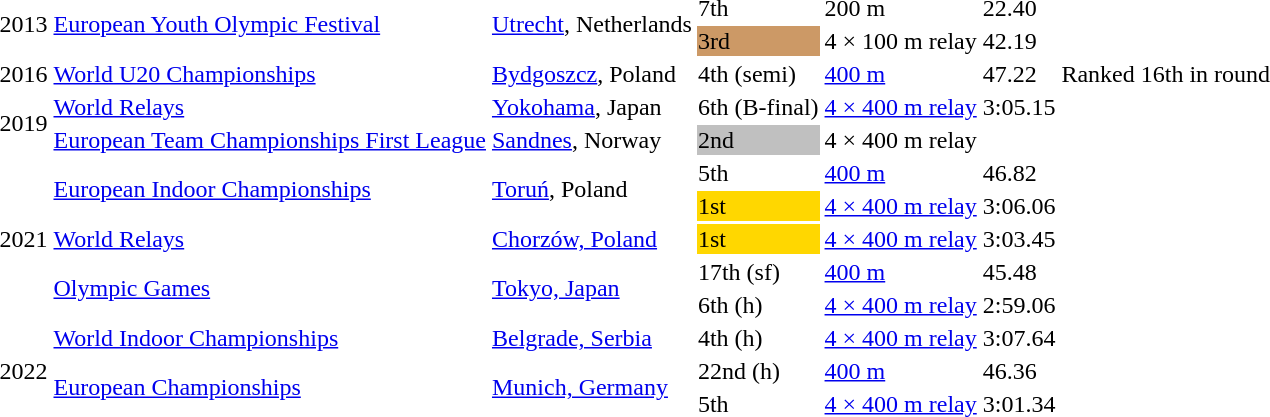<table>
<tr>
<td rowspan=2>2013</td>
<td rowspan=2><a href='#'>European Youth Olympic Festival</a></td>
<td rowspan=2><a href='#'>Utrecht</a>, Netherlands</td>
<td>7th</td>
<td>200 m</td>
<td>22.40</td>
<td></td>
</tr>
<tr>
<td bgcolor=cc9966>3rd</td>
<td>4 × 100 m relay</td>
<td>42.19</td>
<td></td>
</tr>
<tr>
<td>2016</td>
<td><a href='#'>World U20 Championships</a></td>
<td><a href='#'>Bydgoszcz</a>, Poland</td>
<td>4th (semi)</td>
<td><a href='#'>400 m</a></td>
<td>47.22</td>
<td>Ranked 16th in round</td>
</tr>
<tr>
<td rowspan=2>2019</td>
<td><a href='#'>World Relays</a></td>
<td><a href='#'>Yokohama</a>, Japan</td>
<td>6th (B-final)</td>
<td><a href='#'>4 × 400 m relay</a></td>
<td>3:05.15</td>
<td></td>
</tr>
<tr>
<td><a href='#'>European Team Championships First League</a></td>
<td><a href='#'>Sandnes</a>, Norway</td>
<td bgcolor=silver>2nd</td>
<td>4 × 400 m relay</td>
<td></td>
<td></td>
</tr>
<tr>
<td rowspan=5>2021</td>
<td rowspan=2><a href='#'>European Indoor Championships</a></td>
<td rowspan=2><a href='#'>Toruń</a>, Poland</td>
<td>5th</td>
<td><a href='#'>400 m</a></td>
<td>46.82</td>
</tr>
<tr>
<td bgcolor=gold>1st</td>
<td><a href='#'>4 × 400 m relay</a></td>
<td>3:06.06</td>
<td></td>
</tr>
<tr>
<td><a href='#'>World Relays</a></td>
<td><a href='#'>Chorzów, Poland</a></td>
<td bgcolor=gold>1st</td>
<td><a href='#'>4 × 400 m relay</a></td>
<td>3:03.45</td>
<td></td>
</tr>
<tr>
<td rowspan=2><a href='#'>Olympic Games</a></td>
<td rowspan=2><a href='#'>Tokyo, Japan</a></td>
<td>17th (sf)</td>
<td><a href='#'>400 m</a></td>
<td>45.48</td>
</tr>
<tr>
<td>6th (h)</td>
<td><a href='#'>4 × 400 m relay</a></td>
<td>2:59.06</td>
<td></td>
</tr>
<tr>
<td rowspan=3>2022</td>
<td><a href='#'>World Indoor Championships</a></td>
<td><a href='#'>Belgrade, Serbia</a></td>
<td>4th (h)</td>
<td><a href='#'>4 × 400 m relay</a></td>
<td>3:07.64</td>
<td></td>
</tr>
<tr>
<td rowspan=2><a href='#'>European Championships</a></td>
<td rowspan=2><a href='#'>Munich, Germany</a></td>
<td>22nd (h)</td>
<td><a href='#'>400 m</a></td>
<td>46.36</td>
<td></td>
</tr>
<tr>
<td>5th</td>
<td><a href='#'>4 × 400 m relay</a></td>
<td>3:01.34</td>
<td></td>
</tr>
</table>
